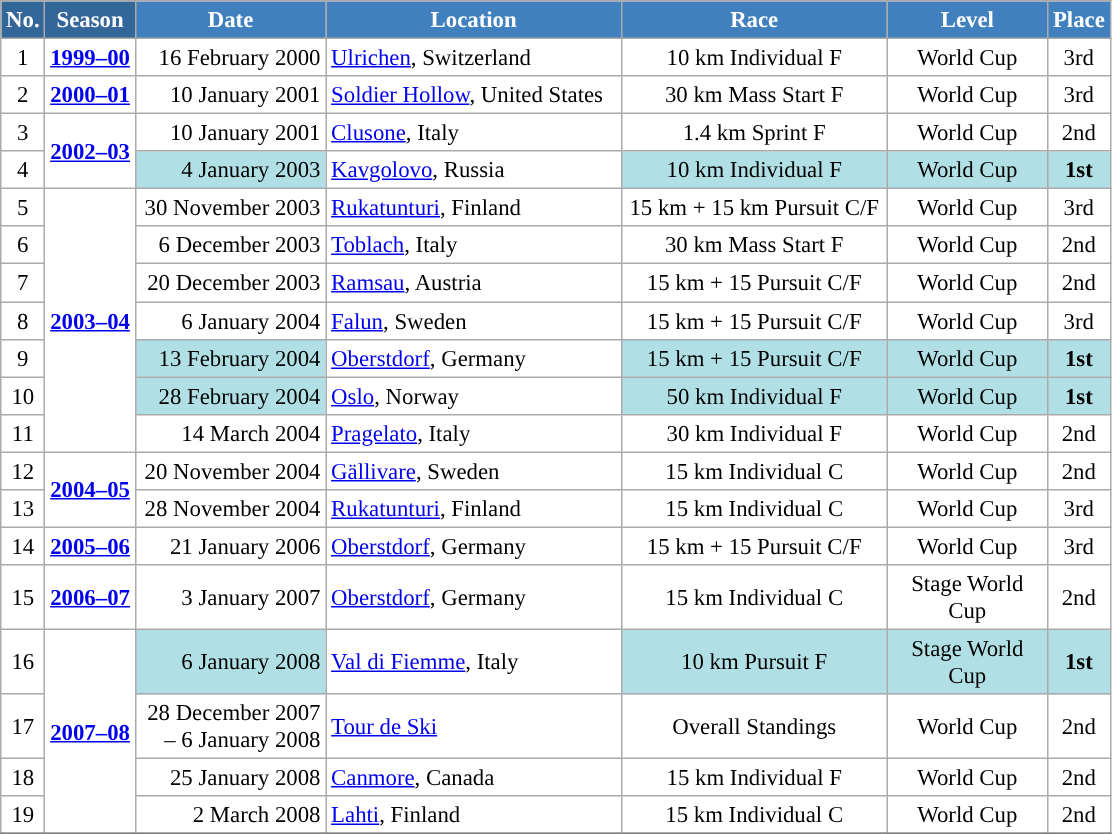<table class="wikitable sortable" style="font-size:95%; text-align:center; border:grey solid 1px; border-collapse:collapse; background:#ffffff;">
<tr style="background:#efefef;">
<th style="background-color:#369; color:white;">No.</th>
<th style="background-color:#369; color:white;">Season</th>
<th style="background-color:#4180be; color:white; width:120px;">Date</th>
<th style="background-color:#4180be; color:white; width:190px;">Location</th>
<th style="background-color:#4180be; color:white; width:170px;">Race</th>
<th style="background-color:#4180be; color:white; width:100px;">Level</th>
<th style="background-color:#4180be; color:white;">Place</th>
</tr>
<tr>
<td align=center>1</td>
<td rowspan=1 align=center><strong><a href='#'>1999–00</a></strong></td>
<td align=right>16 February 2000</td>
<td align=left> <a href='#'>Ulrichen</a>, Switzerland</td>
<td>10 km Individual F</td>
<td>World Cup</td>
<td>3rd</td>
</tr>
<tr>
<td align=center>2</td>
<td rowspan=1 align=center><strong><a href='#'>2000–01</a></strong></td>
<td align=right>10 January 2001</td>
<td align=left> <a href='#'>Soldier Hollow</a>, United States</td>
<td>30 km Mass Start F</td>
<td>World Cup</td>
<td>3rd</td>
</tr>
<tr>
<td align=center>3</td>
<td rowspan=2 align=center><strong><a href='#'>2002–03</a></strong></td>
<td align=right>10 January 2001</td>
<td align=left> <a href='#'>Clusone</a>, Italy</td>
<td>1.4 km Sprint F</td>
<td>World Cup</td>
<td>2nd</td>
</tr>
<tr>
<td align=center>4</td>
<td bgcolor="#BOEOE6" align=right>4 January 2003</td>
<td align=left> <a href='#'>Kavgolovo</a>, Russia</td>
<td bgcolor="#BOEOE6">10 km Individual F</td>
<td bgcolor="#BOEOE6">World Cup</td>
<td bgcolor="#BOEOE6"><strong>1st</strong></td>
</tr>
<tr>
<td align=center>5</td>
<td rowspan=7 align=center><strong><a href='#'>2003–04</a></strong></td>
<td align=right>30 November 2003</td>
<td align=left> <a href='#'>Rukatunturi</a>, Finland</td>
<td>15 km + 15 km Pursuit C/F</td>
<td>World Cup</td>
<td>3rd</td>
</tr>
<tr>
<td align=center>6</td>
<td align=right>6 December 2003</td>
<td align=left> <a href='#'>Toblach</a>, Italy</td>
<td>30 km Mass Start F</td>
<td>World Cup</td>
<td>2nd</td>
</tr>
<tr>
<td align=center>7</td>
<td align=right>20 December 2003</td>
<td align=left> <a href='#'>Ramsau</a>, Austria</td>
<td>15 km + 15 Pursuit C/F</td>
<td>World Cup</td>
<td>2nd</td>
</tr>
<tr>
<td align=center>8</td>
<td align=right>6 January 2004</td>
<td align=left> <a href='#'>Falun</a>, Sweden</td>
<td>15 km + 15 Pursuit C/F</td>
<td>World Cup</td>
<td>3rd</td>
</tr>
<tr>
<td align=center>9</td>
<td bgcolor="#BOEOE6" align=right>13 February 2004</td>
<td align=left> <a href='#'>Oberstdorf</a>, Germany</td>
<td bgcolor="#BOEOE6">15 km + 15 Pursuit C/F</td>
<td bgcolor="#BOEOE6">World Cup</td>
<td bgcolor="#BOEOE6"><strong>1st</strong></td>
</tr>
<tr>
<td align=center>10</td>
<td bgcolor="#BOEOE6" align=right>28 February 2004</td>
<td align=left> <a href='#'>Oslo</a>, Norway</td>
<td bgcolor="#BOEOE6">50 km Individual F</td>
<td bgcolor="#BOEOE6">World Cup</td>
<td bgcolor="#BOEOE6"><strong>1st</strong></td>
</tr>
<tr>
<td align=center>11</td>
<td align=right>14 March 2004</td>
<td align=left> <a href='#'>Pragelato</a>, Italy</td>
<td>30 km Individual F</td>
<td>World Cup</td>
<td>2nd</td>
</tr>
<tr>
<td align=center>12</td>
<td rowspan=2 align=center><strong><a href='#'>2004–05</a></strong></td>
<td align=right>20 November 2004</td>
<td align=left> <a href='#'>Gällivare</a>, Sweden</td>
<td>15 km Individual C</td>
<td>World Cup</td>
<td>2nd</td>
</tr>
<tr>
<td align=center>13</td>
<td align=right>28 November 2004</td>
<td align=left> <a href='#'>Rukatunturi</a>, Finland</td>
<td>15 km Individual C</td>
<td>World Cup</td>
<td>3rd</td>
</tr>
<tr>
<td align=center>14</td>
<td rowspan=1 align=center><strong><a href='#'>2005–06</a></strong></td>
<td align=right>21 January 2006</td>
<td align=left> <a href='#'>Oberstdorf</a>, Germany</td>
<td>15 km + 15 Pursuit C/F</td>
<td>World Cup</td>
<td>3rd</td>
</tr>
<tr>
<td align=center>15</td>
<td rowspan=1 align=center><strong><a href='#'>2006–07</a></strong></td>
<td align=right>3 January 2007</td>
<td align=left> <a href='#'>Oberstdorf</a>, Germany</td>
<td>15 km Individual C</td>
<td>Stage World Cup</td>
<td>2nd</td>
</tr>
<tr>
<td align=center>16</td>
<td rowspan=4align=center><strong><a href='#'>2007–08</a></strong></td>
<td bgcolor="#BOEOE6" align=right>6 January 2008</td>
<td align=left> <a href='#'>Val di Fiemme</a>, Italy</td>
<td bgcolor="#BOEOE6">10 km Pursuit F</td>
<td bgcolor="#BOEOE6">Stage World Cup</td>
<td bgcolor="#BOEOE6"><strong>1st</strong></td>
</tr>
<tr>
<td align=center>17</td>
<td align=right>28 December 2007<br> – 6 January 2008</td>
<td align=left> <a href='#'>Tour de Ski</a></td>
<td>Overall Standings</td>
<td>World Cup</td>
<td>2nd</td>
</tr>
<tr>
<td align=center>18</td>
<td align=right>25 January 2008</td>
<td align=left> <a href='#'>Canmore</a>, Canada</td>
<td>15 km Individual F</td>
<td>World Cup</td>
<td>2nd</td>
</tr>
<tr>
<td align=center>19</td>
<td align=right>2 March 2008</td>
<td align=left> <a href='#'>Lahti</a>, Finland</td>
<td>15 km Individual C</td>
<td>World Cup</td>
<td>2nd</td>
</tr>
<tr>
</tr>
</table>
